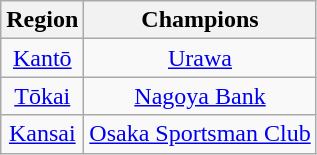<table class="wikitable" style="text-align:center;">
<tr>
<th>Region</th>
<th>Champions</th>
</tr>
<tr>
<td><a href='#'>Kantō</a></td>
<td><a href='#'>Urawa</a></td>
</tr>
<tr>
<td><a href='#'>Tōkai</a></td>
<td><a href='#'>Nagoya Bank</a></td>
</tr>
<tr>
<td><a href='#'>Kansai</a></td>
<td><a href='#'>Osaka Sportsman Club</a></td>
</tr>
</table>
